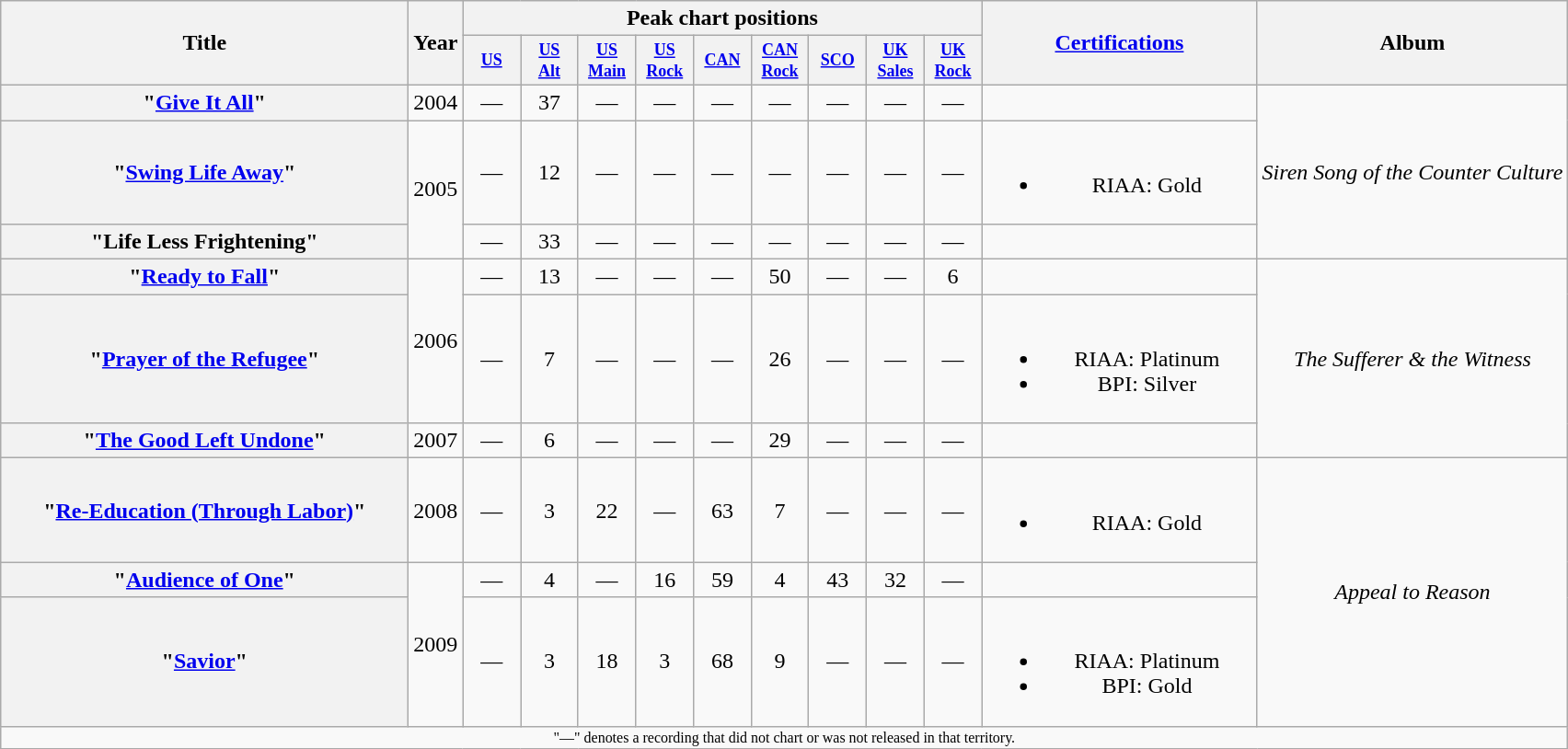<table class="wikitable plainrowheaders" style="text-align:center;">
<tr>
<th scope="col" rowspan="2" style="width:18em;">Title</th>
<th scope="col" rowspan="2">Year</th>
<th colspan="9" scope="col">Peak chart positions</th>
<th scope="col" rowspan="2" style="width:12em;"><a href='#'>Certifications</a></th>
<th scope="col" rowspan="2">Album</th>
</tr>
<tr>
<th style="width:3em;font-size:75%"><a href='#'>US</a><br></th>
<th style="width:3em;font-size:75%"><a href='#'>US<br>Alt</a><br></th>
<th style="width:3em;font-size:75%"><a href='#'>US<br>Main</a><br></th>
<th style="width:3em;font-size:75%"><a href='#'>US<br>Rock</a><br></th>
<th style="width:3em;font-size:75%"><a href='#'>CAN</a><br></th>
<th style="width:3em;font-size:75%"><a href='#'>CAN<br>Rock</a><br></th>
<th style="width:3em;font-size:75%"><a href='#'>SCO</a><br></th>
<th style="width:3em;font-size:75%"><a href='#'>UK<br>Sales</a><br></th>
<th style="width:3em;font-size:75%"><a href='#'>UK<br>Rock</a><br></th>
</tr>
<tr>
<th scope="row">"<a href='#'>Give It All</a>"</th>
<td>2004</td>
<td>—</td>
<td>37</td>
<td>—</td>
<td>—</td>
<td>—</td>
<td>—</td>
<td>—</td>
<td>—</td>
<td>—</td>
<td></td>
<td rowspan="3"><em>Siren Song of the Counter Culture</em></td>
</tr>
<tr>
<th scope="row">"<a href='#'>Swing Life Away</a>"</th>
<td rowspan="2">2005</td>
<td>—</td>
<td>12</td>
<td>—</td>
<td>—</td>
<td>—</td>
<td>—</td>
<td>—</td>
<td>—</td>
<td>—</td>
<td><br><ul><li>RIAA: Gold</li></ul></td>
</tr>
<tr>
<th scope="row">"Life Less Frightening"</th>
<td>—</td>
<td>33</td>
<td>—</td>
<td>—</td>
<td>—</td>
<td>—</td>
<td>—</td>
<td>—</td>
<td>—</td>
<td></td>
</tr>
<tr>
<th scope="row">"<a href='#'>Ready to Fall</a>"</th>
<td rowspan="2">2006</td>
<td>—</td>
<td>13</td>
<td>—</td>
<td>—</td>
<td>—</td>
<td>50</td>
<td>—</td>
<td>—</td>
<td>6</td>
<td></td>
<td rowspan="3"><em>The Sufferer & the Witness</em></td>
</tr>
<tr>
<th scope="row">"<a href='#'>Prayer of the Refugee</a>"</th>
<td>—</td>
<td>7</td>
<td>—</td>
<td>—</td>
<td>—</td>
<td>26</td>
<td>—</td>
<td>—</td>
<td>—</td>
<td><br><ul><li>RIAA: Platinum</li><li>BPI: Silver</li></ul></td>
</tr>
<tr>
<th scope="row">"<a href='#'>The Good Left Undone</a>"</th>
<td>2007</td>
<td>—</td>
<td>6</td>
<td>—</td>
<td>—</td>
<td>—</td>
<td>29</td>
<td>—</td>
<td>—</td>
<td>—</td>
<td></td>
</tr>
<tr>
<th scope="row">"<a href='#'>Re-Education (Through Labor)</a>"</th>
<td>2008</td>
<td>—</td>
<td>3</td>
<td>22</td>
<td>—</td>
<td>63</td>
<td>7</td>
<td>—</td>
<td>—</td>
<td>—</td>
<td><br><ul><li>RIAA: Gold</li></ul></td>
<td rowspan="3"><em>Appeal to Reason</em></td>
</tr>
<tr>
<th scope="row">"<a href='#'>Audience of One</a>"</th>
<td rowspan="2">2009</td>
<td>—</td>
<td>4</td>
<td>—</td>
<td>16</td>
<td>59</td>
<td>4</td>
<td>43</td>
<td>32</td>
<td>—</td>
<td></td>
</tr>
<tr>
<th scope="row">"<a href='#'>Savior</a>"</th>
<td>—</td>
<td>3</td>
<td>18</td>
<td>3</td>
<td>68</td>
<td>9</td>
<td>—</td>
<td>—</td>
<td>—</td>
<td><br><ul><li>RIAA: Platinum</li><li>BPI: Gold</li></ul></td>
</tr>
<tr>
<td colspan="14" style="text-align:center; font-size:8pt;">"—" denotes a recording that did not chart or was not released in that territory.</td>
</tr>
</table>
